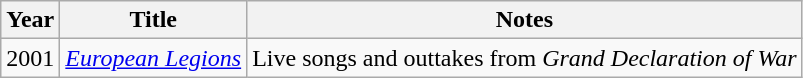<table class="wikitable" border="1">
<tr>
<th>Year</th>
<th>Title</th>
<th>Notes</th>
</tr>
<tr>
<td>2001</td>
<td style="text-align:center;"><em><a href='#'>European Legions</a></em></td>
<td>Live songs and outtakes from <em>Grand Declaration of War</em></td>
</tr>
</table>
